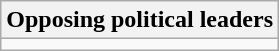<table class="wikitable floatleft">
<tr>
<th bgcolor="#b0c4de">Opposing political leaders</th>
</tr>
<tr>
<td></td>
</tr>
</table>
